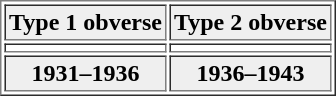<table align="center" border="1" cellpadding="2">
<tr>
<th style="background:#efefef;"><strong>Type 1 obverse</strong></th>
<th style="background:#efefef;"><strong>Type 2 obverse</strong></th>
</tr>
<tr>
<td align="center"></td>
<td align="center"></td>
</tr>
<tr>
<th style="background:#efefef;"><strong>1931–1936</strong></th>
<th style="background:#efefef;"><strong>1936–1943</strong></th>
</tr>
</table>
